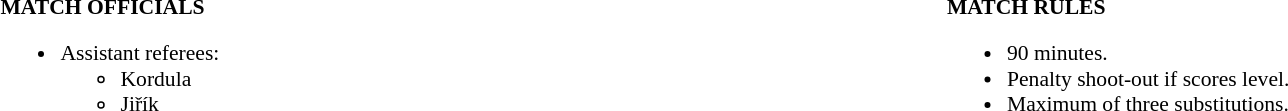<table width=100% style="font-size: 90%">
<tr>
<td width=50% valign=top><br><strong>MATCH OFFICIALS</strong><ul><li>Assistant referees:<ul><li>Kordula</li><li>Jiřík</li></ul></li></ul></td>
<td width=50% valign=top><br><strong>MATCH RULES</strong><ul><li>90 minutes.</li><li>Penalty shoot-out if scores level.</li><li>Maximum of three substitutions.</li></ul></td>
</tr>
</table>
